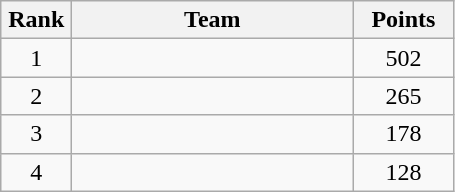<table class="wikitable" style="text-align:center;">
<tr>
<th width=40>Rank</th>
<th width=180>Team</th>
<th width=60>Points</th>
</tr>
<tr>
<td>1</td>
<td align=left></td>
<td>502</td>
</tr>
<tr>
<td>2</td>
<td align=left></td>
<td>265</td>
</tr>
<tr>
<td>3</td>
<td align=left></td>
<td>178</td>
</tr>
<tr>
<td>4</td>
<td align=left></td>
<td>128</td>
</tr>
</table>
